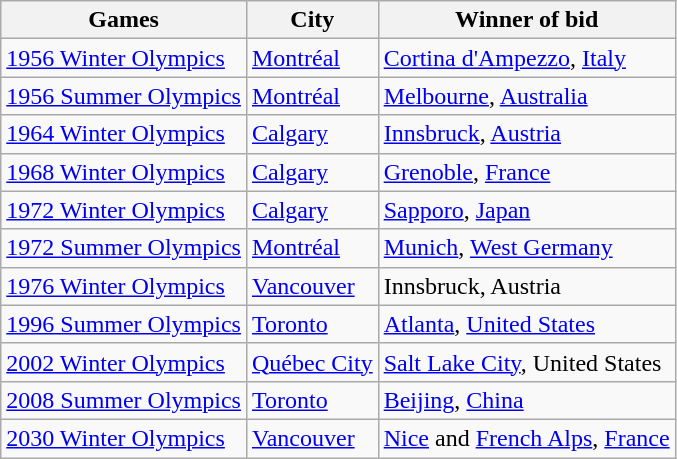<table class="wikitable">
<tr>
<th>Games</th>
<th>City</th>
<th>Winner of bid</th>
</tr>
<tr>
<td><a href='#'>1956 Winter Olympics</a></td>
<td><a href='#'>Montréal</a></td>
<td><a href='#'>Cortina d'Ampezzo</a>, <a href='#'>Italy</a></td>
</tr>
<tr>
<td><a href='#'>1956 Summer Olympics</a></td>
<td><a href='#'>Montréal</a></td>
<td><a href='#'>Melbourne</a>, <a href='#'>Australia</a></td>
</tr>
<tr>
<td><a href='#'>1964 Winter Olympics</a></td>
<td><a href='#'>Calgary</a></td>
<td><a href='#'>Innsbruck</a>, <a href='#'>Austria</a></td>
</tr>
<tr>
<td><a href='#'>1968 Winter Olympics</a></td>
<td><a href='#'>Calgary</a></td>
<td><a href='#'>Grenoble</a>, <a href='#'>France</a></td>
</tr>
<tr>
<td><a href='#'>1972 Winter Olympics</a></td>
<td><a href='#'>Calgary</a></td>
<td><a href='#'>Sapporo</a>, <a href='#'>Japan</a></td>
</tr>
<tr>
<td><a href='#'>1972 Summer Olympics</a></td>
<td><a href='#'>Montréal</a></td>
<td><a href='#'>Munich</a>, <a href='#'>West Germany</a></td>
</tr>
<tr>
<td><a href='#'>1976 Winter Olympics</a></td>
<td><a href='#'>Vancouver</a></td>
<td>Innsbruck, Austria</td>
</tr>
<tr>
<td><a href='#'>1996 Summer Olympics</a></td>
<td><a href='#'>Toronto</a></td>
<td><a href='#'>Atlanta</a>, <a href='#'>United States</a></td>
</tr>
<tr>
<td><a href='#'>2002 Winter Olympics</a></td>
<td><a href='#'>Québec City</a></td>
<td><a href='#'>Salt Lake City</a>, United States</td>
</tr>
<tr>
<td><a href='#'>2008 Summer Olympics</a></td>
<td><a href='#'>Toronto</a></td>
<td><a href='#'>Beijing</a>, <a href='#'>China</a></td>
</tr>
<tr>
<td><a href='#'>2030 Winter Olympics</a></td>
<td><a href='#'>Vancouver</a></td>
<td><a href='#'>Nice</a> and <a href='#'>French Alps</a>, <a href='#'>France</a></td>
</tr>
</table>
